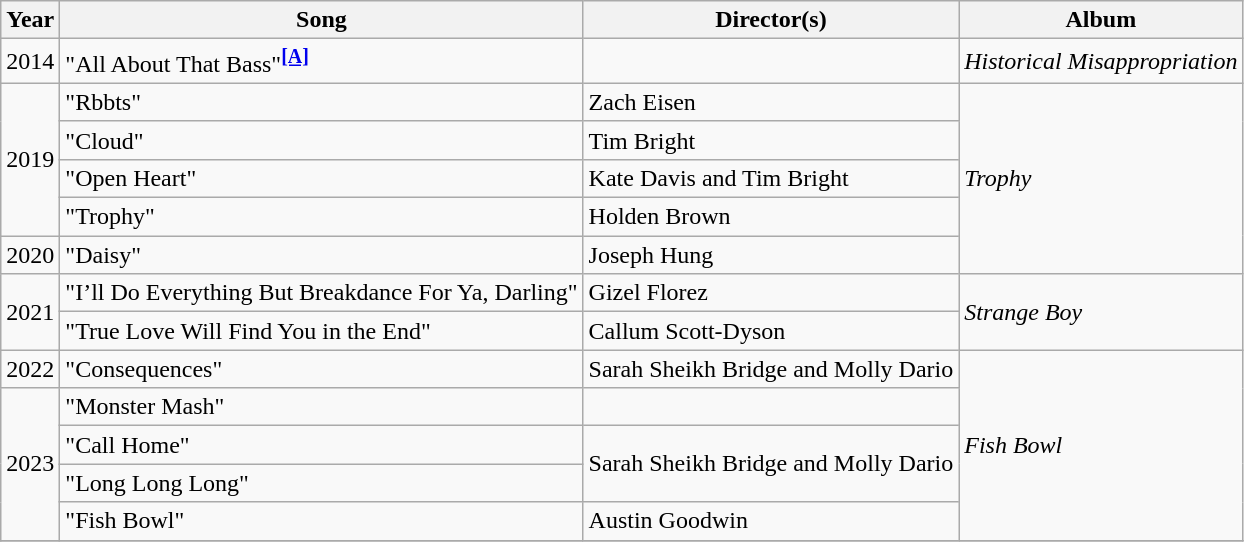<table class="wikitable">
<tr>
<th>Year</th>
<th>Song</th>
<th>Director(s)</th>
<th>Album</th>
</tr>
<tr>
<td rowspan="1">2014</td>
<td>"All About That Bass"<sup><span></span><a href='#'><strong>[A]</strong></a></sup></td>
<td rowspan="1"></td>
<td rowspan="1"><em>Historical Misappropriation</em></td>
</tr>
<tr>
<td rowspan="4">2019</td>
<td>"Rbbts"</td>
<td rowspan="1">Zach Eisen</td>
<td rowspan="5"><em>Trophy</em></td>
</tr>
<tr>
<td>"Cloud"</td>
<td rowspan="1">Tim Bright</td>
</tr>
<tr>
<td>"Open Heart"</td>
<td rowspan="1">Kate Davis and Tim Bright</td>
</tr>
<tr>
<td>"Trophy"</td>
<td rowspan="1">Holden Brown</td>
</tr>
<tr>
<td rowspan="1">2020</td>
<td>"Daisy"</td>
<td rowspan="1">Joseph Hung</td>
</tr>
<tr>
<td rowspan="2">2021</td>
<td>"I’ll Do Everything But Breakdance For Ya, Darling"</td>
<td rowspan="1">Gizel Florez</td>
<td rowspan="2"><em>Strange Boy</em></td>
</tr>
<tr>
<td>"True Love Will Find You in the End"</td>
<td>Callum Scott-Dyson</td>
</tr>
<tr>
<td rowspan="1">2022</td>
<td>"Consequences"</td>
<td rowspan="1">Sarah Sheikh Bridge and Molly Dario</td>
<td rowspan="5"><em>Fish Bowl</em></td>
</tr>
<tr>
<td rowspan="4">2023</td>
<td>"Monster Mash"</td>
</tr>
<tr>
<td>"Call Home"</td>
<td rowspan="2">Sarah Sheikh Bridge and Molly Dario</td>
</tr>
<tr>
<td>"Long Long Long"</td>
</tr>
<tr>
<td>"Fish Bowl"</td>
<td rowspan="1">Austin Goodwin</td>
</tr>
<tr>
</tr>
</table>
